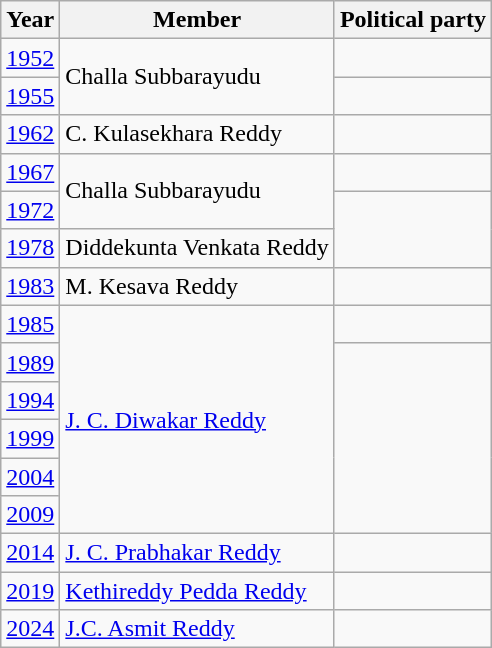<table class="wikitable sortable">
<tr>
<th>Year</th>
<th>Member</th>
<th colspan="2">Political party</th>
</tr>
<tr>
<td><a href='#'>1952</a></td>
<td rowspan=2>Challa Subbarayudu</td>
<td></td>
</tr>
<tr>
<td><a href='#'>1955</a></td>
<td></td>
</tr>
<tr>
<td><a href='#'>1962</a></td>
<td>C. Kulasekhara Reddy</td>
<td></td>
</tr>
<tr>
<td><a href='#'>1967</a></td>
<td rowspan=2>Challa Subbarayudu</td>
<td></td>
</tr>
<tr>
<td><a href='#'>1972</a></td>
</tr>
<tr>
<td><a href='#'>1978</a></td>
<td>Diddekunta Venkata Reddy</td>
</tr>
<tr>
<td><a href='#'>1983</a></td>
<td>M. Kesava Reddy</td>
<td></td>
</tr>
<tr>
<td><a href='#'>1985</a></td>
<td rowspan=6><a href='#'>J. C. Diwakar Reddy</a></td>
<td></td>
</tr>
<tr>
<td><a href='#'>1989</a></td>
</tr>
<tr>
<td><a href='#'>1994</a></td>
</tr>
<tr>
<td><a href='#'>1999</a></td>
</tr>
<tr>
<td><a href='#'>2004</a></td>
</tr>
<tr>
<td><a href='#'>2009</a></td>
</tr>
<tr>
<td><a href='#'>2014</a></td>
<td><a href='#'>J. C. Prabhakar Reddy</a></td>
<td></td>
</tr>
<tr>
<td><a href='#'>2019</a></td>
<td><a href='#'>Kethireddy Pedda Reddy</a></td>
<td></td>
</tr>
<tr>
<td><a href='#'>2024</a></td>
<td><a href='#'>J.C. Asmit Reddy</a></td>
<td></td>
</tr>
</table>
